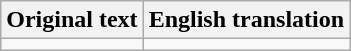<table class="wikitable">
<tr>
<th>Original text</th>
<th>English translation</th>
</tr>
<tr>
<td></td>
<td></td>
</tr>
</table>
